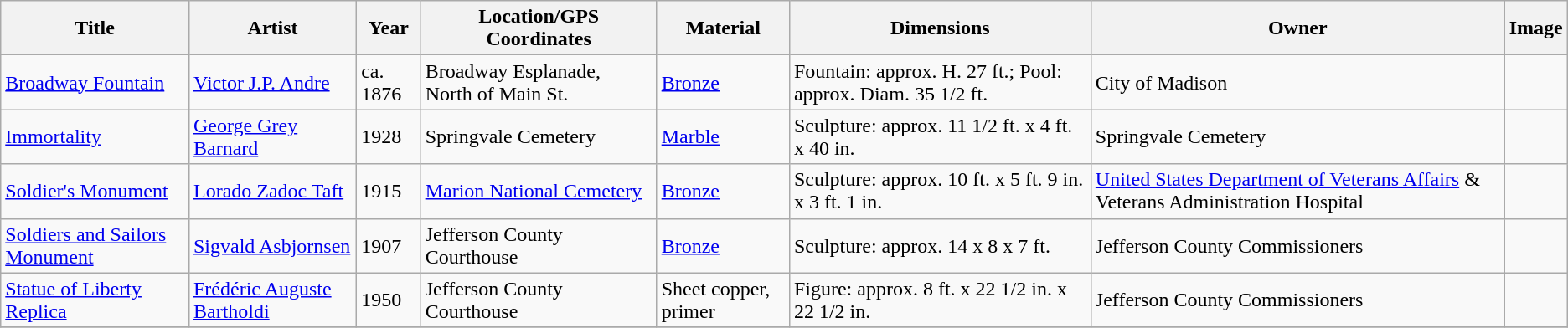<table class="wikitable sortable">
<tr>
<th>Title</th>
<th>Artist</th>
<th>Year</th>
<th>Location/GPS Coordinates</th>
<th>Material</th>
<th>Dimensions</th>
<th>Owner</th>
<th>Image</th>
</tr>
<tr>
<td><a href='#'>Broadway Fountain</a></td>
<td><a href='#'>Victor J.P. Andre</a></td>
<td>ca. 1876</td>
<td>Broadway Esplanade, North of Main St. </td>
<td><a href='#'>Bronze</a></td>
<td>Fountain: approx. H. 27 ft.; Pool: approx. Diam. 35 1/2 ft.</td>
<td>City of Madison</td>
<td></td>
</tr>
<tr>
<td><a href='#'>Immortality</a></td>
<td><a href='#'>George Grey Barnard</a></td>
<td>1928</td>
<td>Springvale Cemetery</td>
<td><a href='#'>Marble</a></td>
<td>Sculpture: approx. 11 1/2 ft. x 4 ft. x 40 in.</td>
<td>Springvale Cemetery</td>
<td></td>
</tr>
<tr>
<td><a href='#'>Soldier's Monument</a></td>
<td><a href='#'>Lorado Zadoc Taft</a></td>
<td>1915</td>
<td><a href='#'>Marion National Cemetery</a></td>
<td><a href='#'>Bronze</a></td>
<td>Sculpture: approx. 10 ft. x 5 ft. 9 in. x 3 ft. 1 in.</td>
<td><a href='#'>United States Department of Veterans Affairs</a> & Veterans Administration Hospital</td>
<td></td>
</tr>
<tr>
<td><a href='#'>Soldiers and Sailors Monument</a></td>
<td><a href='#'>Sigvald Asbjornsen</a></td>
<td>1907</td>
<td>Jefferson County Courthouse </td>
<td><a href='#'>Bronze</a></td>
<td>Sculpture: approx. 14 x 8 x 7 ft.</td>
<td>Jefferson County Commissioners</td>
<td></td>
</tr>
<tr>
<td><a href='#'>Statue of Liberty Replica</a></td>
<td><a href='#'>Frédéric Auguste Bartholdi</a></td>
<td>1950</td>
<td>Jefferson County Courthouse</td>
<td>Sheet copper, primer</td>
<td>Figure: approx. 8 ft. x 22 1/2 in. x 22 1/2 in.</td>
<td>Jefferson County Commissioners</td>
<td></td>
</tr>
<tr>
</tr>
</table>
